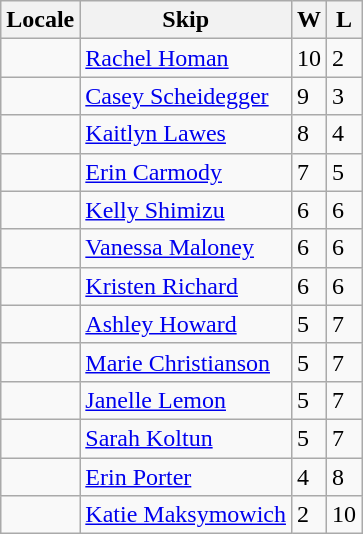<table class="wikitable" border="1">
<tr>
<th>Locale</th>
<th>Skip</th>
<th>W</th>
<th>L</th>
</tr>
<tr>
<td></td>
<td><a href='#'>Rachel Homan</a></td>
<td>10</td>
<td>2</td>
</tr>
<tr>
<td></td>
<td><a href='#'>Casey Scheidegger</a></td>
<td>9</td>
<td>3</td>
</tr>
<tr>
<td></td>
<td><a href='#'>Kaitlyn Lawes</a></td>
<td>8</td>
<td>4</td>
</tr>
<tr>
<td></td>
<td><a href='#'>Erin Carmody</a></td>
<td>7</td>
<td>5</td>
</tr>
<tr>
<td></td>
<td><a href='#'>Kelly Shimizu</a></td>
<td>6</td>
<td>6</td>
</tr>
<tr>
<td></td>
<td><a href='#'>Vanessa Maloney</a></td>
<td>6</td>
<td>6</td>
</tr>
<tr>
<td></td>
<td><a href='#'>Kristen Richard</a></td>
<td>6</td>
<td>6</td>
</tr>
<tr>
<td></td>
<td><a href='#'>Ashley Howard</a></td>
<td>5</td>
<td>7</td>
</tr>
<tr>
<td></td>
<td><a href='#'>Marie Christianson</a></td>
<td>5</td>
<td>7</td>
</tr>
<tr>
<td></td>
<td><a href='#'>Janelle Lemon</a></td>
<td>5</td>
<td>7</td>
</tr>
<tr>
<td></td>
<td><a href='#'>Sarah Koltun</a></td>
<td>5</td>
<td>7</td>
</tr>
<tr>
<td></td>
<td><a href='#'>Erin Porter</a></td>
<td>4</td>
<td>8</td>
</tr>
<tr>
<td></td>
<td><a href='#'>Katie Maksymowich</a></td>
<td>2</td>
<td>10</td>
</tr>
</table>
